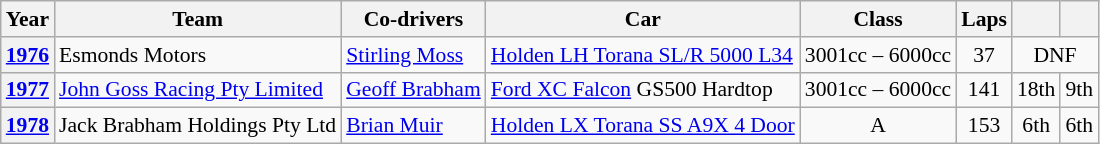<table class="wikitable" style="text-align:center; font-size:90%">
<tr>
<th>Year</th>
<th>Team</th>
<th>Co-drivers</th>
<th>Car</th>
<th>Class</th>
<th>Laps</th>
<th></th>
<th></th>
</tr>
<tr>
<th><a href='#'>1976</a></th>
<td align="left"> Esmonds Motors</td>
<td align="left"> <a href='#'>Stirling Moss</a></td>
<td align="left"><a href='#'>Holden LH Torana SL/R 5000 L34</a></td>
<td>3001cc – 6000cc</td>
<td>37</td>
<td colspan="2">DNF</td>
</tr>
<tr>
<th><a href='#'>1977</a></th>
<td align="left"> <a href='#'>John Goss Racing Pty Limited</a></td>
<td align="left"> <a href='#'>Geoff Brabham</a></td>
<td align="left"><a href='#'>Ford XC Falcon</a> GS500 Hardtop</td>
<td>3001cc – 6000cc</td>
<td>141</td>
<td>18th</td>
<td>9th</td>
</tr>
<tr>
<th><a href='#'>1978</a></th>
<td align="left"> Jack Brabham Holdings Pty Ltd</td>
<td align="left"> <a href='#'>Brian Muir</a></td>
<td align="left"><a href='#'>Holden LX Torana SS A9X 4 Door</a></td>
<td>A</td>
<td>153</td>
<td>6th</td>
<td>6th</td>
</tr>
</table>
